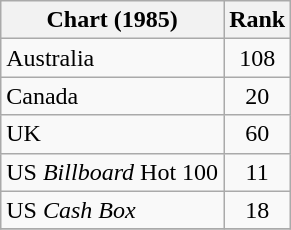<table class="wikitable sortable">
<tr>
<th>Chart (1985)</th>
<th style="text-align:center;">Rank</th>
</tr>
<tr>
<td>Australia</td>
<td style="text-align:center;">108</td>
</tr>
<tr>
<td>Canada </td>
<td style="text-align:center;">20</td>
</tr>
<tr>
<td>UK</td>
<td style="text-align:center;">60</td>
</tr>
<tr>
<td>US <em>Billboard</em> Hot 100</td>
<td style="text-align:center;">11</td>
</tr>
<tr>
<td>US <em>Cash Box</em> </td>
<td style="text-align:center;">18</td>
</tr>
<tr>
</tr>
</table>
